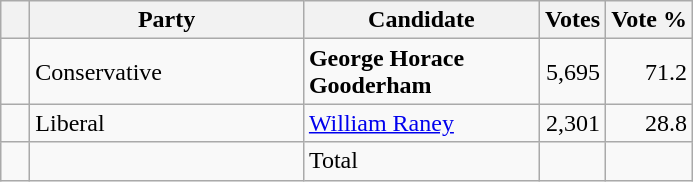<table class="wikitable">
<tr>
<th></th>
<th scope="col" width="175">Party</th>
<th scope="col" width="150">Candidate</th>
<th>Votes</th>
<th>Vote %</th>
</tr>
<tr>
<td>   </td>
<td>Conservative</td>
<td><strong>George Horace Gooderham</strong></td>
<td align=right>5,695</td>
<td align=right>71.2</td>
</tr>
<tr>
<td>   </td>
<td>Liberal</td>
<td><a href='#'>William Raney</a></td>
<td align=right>2,301</td>
<td align=right>28.8</td>
</tr>
<tr>
<td></td>
<td></td>
<td>Total</td>
<td align=right></td>
<td></td>
</tr>
</table>
